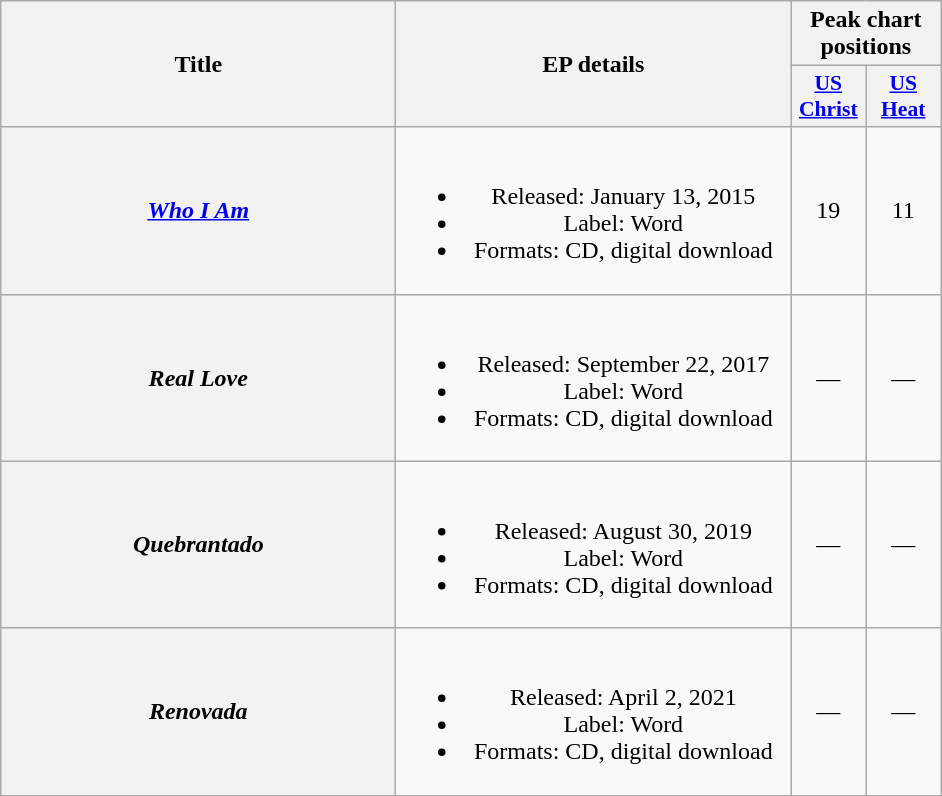<table class="wikitable plainrowheaders" style="text-align:center;">
<tr>
<th scope="col" rowspan="2" style="width:16em;">Title</th>
<th scope="col" rowspan="2" style="width:16em;">EP details</th>
<th scope="col" colspan="2">Peak chart positions</th>
</tr>
<tr>
<th style="width:3em; font-size:90%"><a href='#'>US<br>Christ</a><br></th>
<th style="width:3em; font-size:90%"><a href='#'>US<br>Heat</a><br></th>
</tr>
<tr>
<th scope="row"><em><a href='#'>Who I Am</a></em></th>
<td><br><ul><li>Released: January 13, 2015</li><li>Label: Word</li><li>Formats: CD, digital download</li></ul></td>
<td>19</td>
<td>11</td>
</tr>
<tr>
<th scope="row"><em>Real Love</em></th>
<td><br><ul><li>Released: September 22, 2017</li><li>Label: Word</li><li>Formats: CD, digital download</li></ul></td>
<td>—</td>
<td>—</td>
</tr>
<tr>
<th scope="row"><em>Quebrantado</em></th>
<td><br><ul><li>Released: August 30, 2019</li><li>Label: Word</li><li>Formats: CD, digital download</li></ul></td>
<td>—</td>
<td>—</td>
</tr>
<tr>
<th scope="row"><em>Renovada</em></th>
<td><br><ul><li>Released: April 2, 2021</li><li>Label: Word</li><li>Formats: CD, digital download</li></ul></td>
<td>—</td>
<td>—</td>
</tr>
</table>
